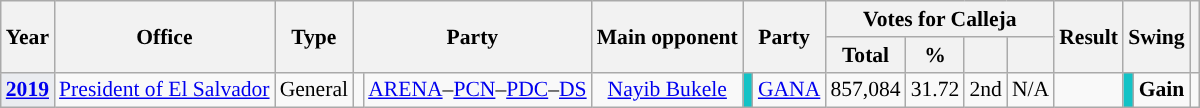<table class="wikitable" style="font-size:90%; text-align:center;">
<tr>
<th rowspan="2">Year</th>
<th rowspan="2">Office</th>
<th rowspan="2">Type</th>
<th colspan="2" rowspan="2">Party</th>
<th rowspan="2">Main opponent</th>
<th colspan="2" rowspan="2">Party</th>
<th colspan="4">Votes for Calleja</th>
<th rowspan="2">Result</th>
<th colspan="2" rowspan="2">Swing</th>
<th rowspan="2"></th>
</tr>
<tr>
<th>Total</th>
<th>%</th>
<th></th>
<th></th>
</tr>
<tr>
<th style="background-color:#EAECF0;"><a href='#'>2019</a></th>
<td><a href='#'>President of El Salvador</a></td>
<td>General</td>
<td style="background-color:"></td>
<td><a href='#'>ARENA</a>–<a href='#'>PCN</a>–<a href='#'>PDC</a>–<a href='#'>DS</a></td>
<td><a href='#'>Nayib Bukele</a></td>
<td style="background-color:#13C3C6;"></td>
<td><a href='#'>GANA</a></td>
<td>857,084</td>
<td>31.72</td>
<td>2nd</td>
<td>N/A</td>
<td></td>
<td style="background-color:#13C3C6;"></td>
<td><strong>Gain</strong></td>
<td></td>
</tr>
</table>
